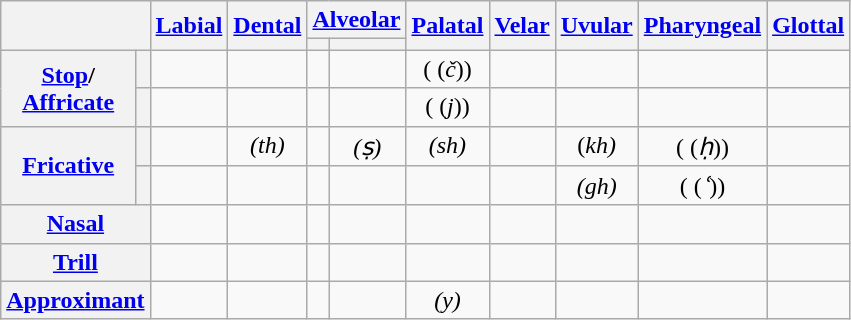<table class="wikitable" style="text-align:center;">
<tr>
<th colspan="2" rowspan="2"></th>
<th rowspan="2"><a href='#'>Labial</a></th>
<th rowspan="2"><a href='#'>Dental</a></th>
<th colspan="2"><a href='#'>Alveolar</a></th>
<th rowspan="2"><a href='#'>Palatal</a></th>
<th rowspan="2"><a href='#'>Velar</a></th>
<th rowspan="2"><a href='#'>Uvular</a></th>
<th rowspan="2"><a href='#'>Pharyngeal</a></th>
<th rowspan="2"><a href='#'>Glottal</a></th>
</tr>
<tr>
<th></th>
<th></th>
</tr>
<tr>
<th rowspan="2"><a href='#'>Stop</a>/<br><a href='#'>Affricate</a></th>
<th></th>
<td></td>
<td></td>
<td></td>
<td></td>
<td>( (<em>č</em>))</td>
<td></td>
<td></td>
<td></td>
<td></td>
</tr>
<tr>
<th></th>
<td></td>
<td></td>
<td></td>
<td></td>
<td>( (<em>j</em>))</td>
<td></td>
<td></td>
<td></td>
<td></td>
</tr>
<tr>
<th rowspan="2"><a href='#'>Fricative</a></th>
<th></th>
<td></td>
<td> <em>(th)</em></td>
<td></td>
<td> <em>(ṣ)</em></td>
<td> <em>(sh)</em></td>
<td></td>
<td> (<em>kh)</em></td>
<td>( (<em>ḥ</em>))</td>
<td></td>
</tr>
<tr>
<th></th>
<td></td>
<td></td>
<td></td>
<td></td>
<td></td>
<td></td>
<td> <em>(gh)</em></td>
<td>( (<em>ʿ</em>))</td>
<td></td>
</tr>
<tr>
<th colspan="2"><a href='#'>Nasal</a></th>
<td></td>
<td></td>
<td></td>
<td></td>
<td></td>
<td></td>
<td></td>
<td></td>
<td></td>
</tr>
<tr>
<th colspan="2"><a href='#'>Trill</a></th>
<td></td>
<td></td>
<td></td>
<td></td>
<td></td>
<td></td>
<td></td>
<td></td>
<td></td>
</tr>
<tr>
<th colspan="2"><a href='#'>Approximant</a></th>
<td></td>
<td></td>
<td></td>
<td></td>
<td> <em>(y)</em></td>
<td></td>
<td></td>
<td></td>
<td></td>
</tr>
</table>
